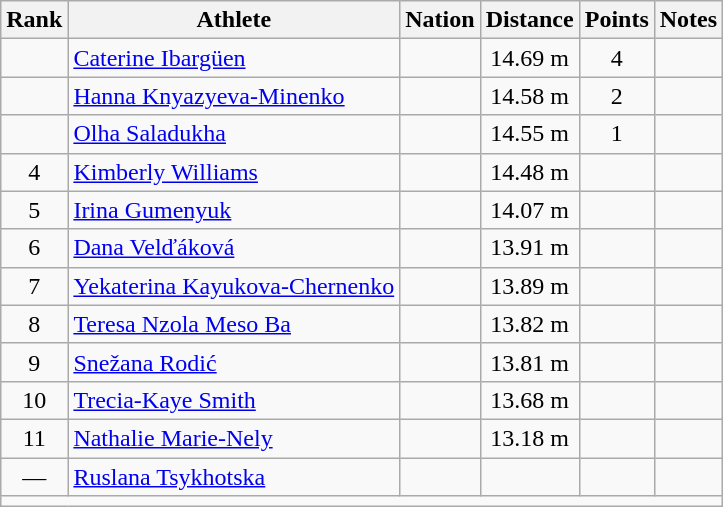<table class="wikitable mw-datatable sortable" style="text-align:center;">
<tr>
<th>Rank</th>
<th>Athlete</th>
<th>Nation</th>
<th>Distance</th>
<th>Points</th>
<th>Notes</th>
</tr>
<tr>
<td></td>
<td align=left><a href='#'>Caterine Ibargüen</a></td>
<td align=left></td>
<td>14.69 m </td>
<td>4</td>
<td></td>
</tr>
<tr>
<td></td>
<td align=left><a href='#'>Hanna Knyazyeva-Minenko</a></td>
<td align=left></td>
<td>14.58 m </td>
<td>2</td>
<td></td>
</tr>
<tr>
<td></td>
<td align=left><a href='#'>Olha Saladukha</a></td>
<td align=left></td>
<td>14.55 m </td>
<td>1</td>
<td></td>
</tr>
<tr>
<td>4</td>
<td align=left><a href='#'>Kimberly Williams</a></td>
<td align=left></td>
<td>14.48 m </td>
<td></td>
<td></td>
</tr>
<tr>
<td>5</td>
<td align=left><a href='#'>Irina Gumenyuk</a></td>
<td align=left></td>
<td>14.07 m </td>
<td></td>
<td></td>
</tr>
<tr>
<td>6</td>
<td align=left><a href='#'>Dana Velďáková</a></td>
<td align=left></td>
<td>13.91 m </td>
<td></td>
<td></td>
</tr>
<tr>
<td>7</td>
<td align=left><a href='#'>Yekaterina Kayukova-Chernenko</a></td>
<td align=left></td>
<td>13.89 m </td>
<td></td>
<td></td>
</tr>
<tr>
<td>8</td>
<td align=left><a href='#'>Teresa Nzola Meso Ba</a></td>
<td align=left></td>
<td>13.82 m </td>
<td></td>
<td></td>
</tr>
<tr>
<td>9</td>
<td align=left><a href='#'>Snežana Rodić</a></td>
<td align=left></td>
<td>13.81 m </td>
<td></td>
<td></td>
</tr>
<tr>
<td>10</td>
<td align=left><a href='#'>Trecia-Kaye Smith</a></td>
<td align=left></td>
<td>13.68 m </td>
<td></td>
<td></td>
</tr>
<tr>
<td>11</td>
<td align=left><a href='#'>Nathalie Marie-Nely</a></td>
<td align=left></td>
<td>13.18 m </td>
<td></td>
<td></td>
</tr>
<tr>
<td>—</td>
<td align=left><a href='#'>Ruslana Tsykhotska</a></td>
<td align=left></td>
<td></td>
<td></td>
<td></td>
</tr>
<tr class="sortbottom">
<td colspan=6></td>
</tr>
</table>
